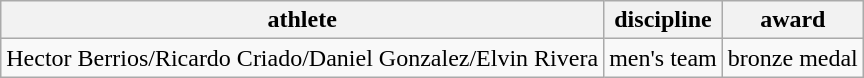<table class="wikitable">
<tr>
<th>athlete</th>
<th>discipline</th>
<th>award</th>
</tr>
<tr>
<td>Hector Berrios/Ricardo Criado/Daniel Gonzalez/Elvin Rivera</td>
<td>men's team</td>
<td>bronze medal</td>
</tr>
</table>
